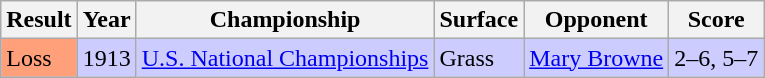<table class='sortable wikitable'>
<tr>
<th>Result</th>
<th>Year</th>
<th>Championship</th>
<th>Surface</th>
<th>Opponent</th>
<th class="unsortable">Score</th>
</tr>
<tr style="background:#ccf;">
<td style="background:#ffa07a;">Loss</td>
<td>1913</td>
<td><a href='#'>U.S. National Championships</a></td>
<td>Grass</td>
<td> <a href='#'>Mary Browne</a></td>
<td>2–6, 5–7</td>
</tr>
</table>
